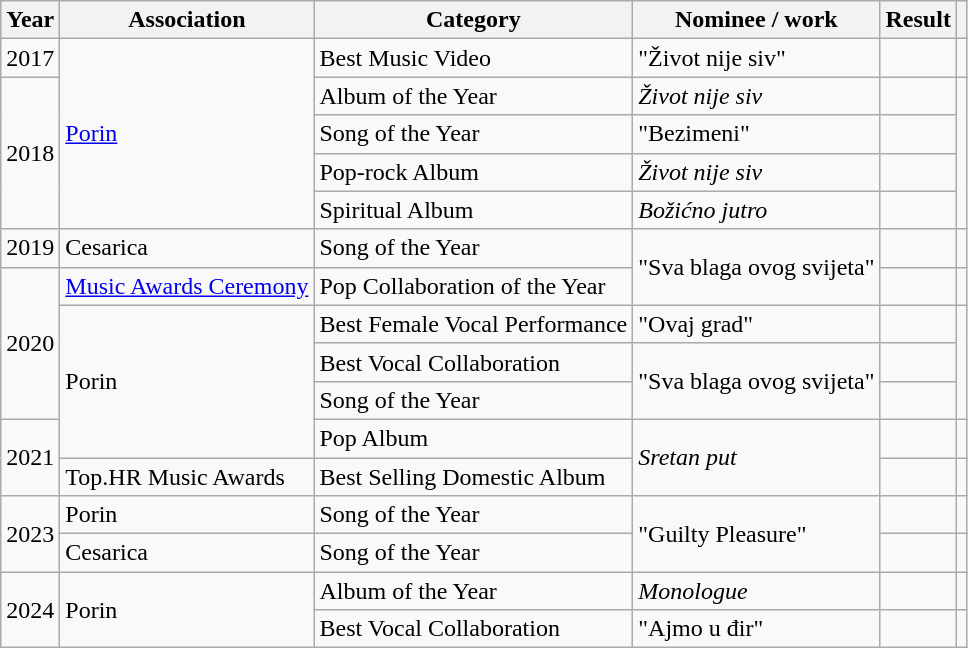<table class="wikitable sortable">
<tr>
<th>Year</th>
<th>Association</th>
<th>Category</th>
<th>Nominee / work</th>
<th>Result</th>
<th class="unsortable"></th>
</tr>
<tr>
<td>2017</td>
<td rowspan="5"><a href='#'>Porin</a></td>
<td>Best Music Video</td>
<td>"Život nije siv"</td>
<td></td>
<td></td>
</tr>
<tr>
<td rowspan="4">2018</td>
<td>Album of the Year</td>
<td><em>Život nije siv</em></td>
<td></td>
<td rowspan="4"></td>
</tr>
<tr>
<td>Song of the Year</td>
<td>"Bezimeni"</td>
<td></td>
</tr>
<tr>
<td>Pop-rock Album</td>
<td><em>Život nije siv</em></td>
<td></td>
</tr>
<tr>
<td>Spiritual Album</td>
<td><em>Božićno jutro</em></td>
<td></td>
</tr>
<tr>
<td rowspan="1">2019</td>
<td rowspan="1">Cesarica</td>
<td>Song of the Year</td>
<td rowspan="2">"Sva blaga ovog svijeta"</td>
<td></td>
<td></td>
</tr>
<tr>
<td rowspan="4">2020</td>
<td rowspan="1"><a href='#'>Music Awards Ceremony</a></td>
<td>Pop Collaboration of the Year</td>
<td></td>
<td></td>
</tr>
<tr>
<td rowspan="4">Porin</td>
<td>Best Female Vocal Performance</td>
<td>"Ovaj grad"</td>
<td></td>
<td rowspan="3"></td>
</tr>
<tr>
<td>Best Vocal Collaboration</td>
<td rowspan="2">"Sva blaga ovog svijeta"</td>
<td></td>
</tr>
<tr>
<td>Song of the Year</td>
<td></td>
</tr>
<tr>
<td rowspan="2">2021</td>
<td>Pop Album</td>
<td rowspan="2"><em>Sretan put</em></td>
<td></td>
<td></td>
</tr>
<tr>
<td>Top.HR Music Awards</td>
<td>Best Selling Domestic Album</td>
<td></td>
<td></td>
</tr>
<tr>
<td rowspan="2">2023</td>
<td>Porin</td>
<td>Song of the Year</td>
<td rowspan="2">"Guilty Pleasure"</td>
<td></td>
<td></td>
</tr>
<tr>
<td rowspan="1">Cesarica</td>
<td>Song of the Year</td>
<td></td>
<td></td>
</tr>
<tr>
<td rowspan="2">2024</td>
<td rowspan="2">Porin</td>
<td>Album of the Year</td>
<td><em>Monologue</em></td>
<td></td>
<td></td>
</tr>
<tr>
<td>Best Vocal Collaboration</td>
<td>"Ajmo u đir"</td>
<td></td>
<td></td>
</tr>
</table>
